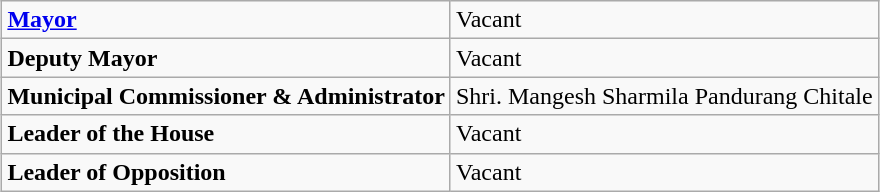<table class="wikitable" style="margin-left: auto; margin-right: auto; border: none;">
<tr>
<td><strong><a href='#'>Mayor</a></strong></td>
<td>Vacant</td>
</tr>
<tr>
<td><strong>Deputy Mayor</strong></td>
<td>Vacant</td>
</tr>
<tr>
<td><strong>Municipal Commissioner & Administrator</strong></td>
<td>Shri. Mangesh Sharmila Pandurang Chitale</td>
</tr>
<tr>
<td><strong>Leader of the House</strong></td>
<td>Vacant</td>
</tr>
<tr>
<td><strong>Leader of Opposition</strong></td>
<td>Vacant</td>
</tr>
</table>
